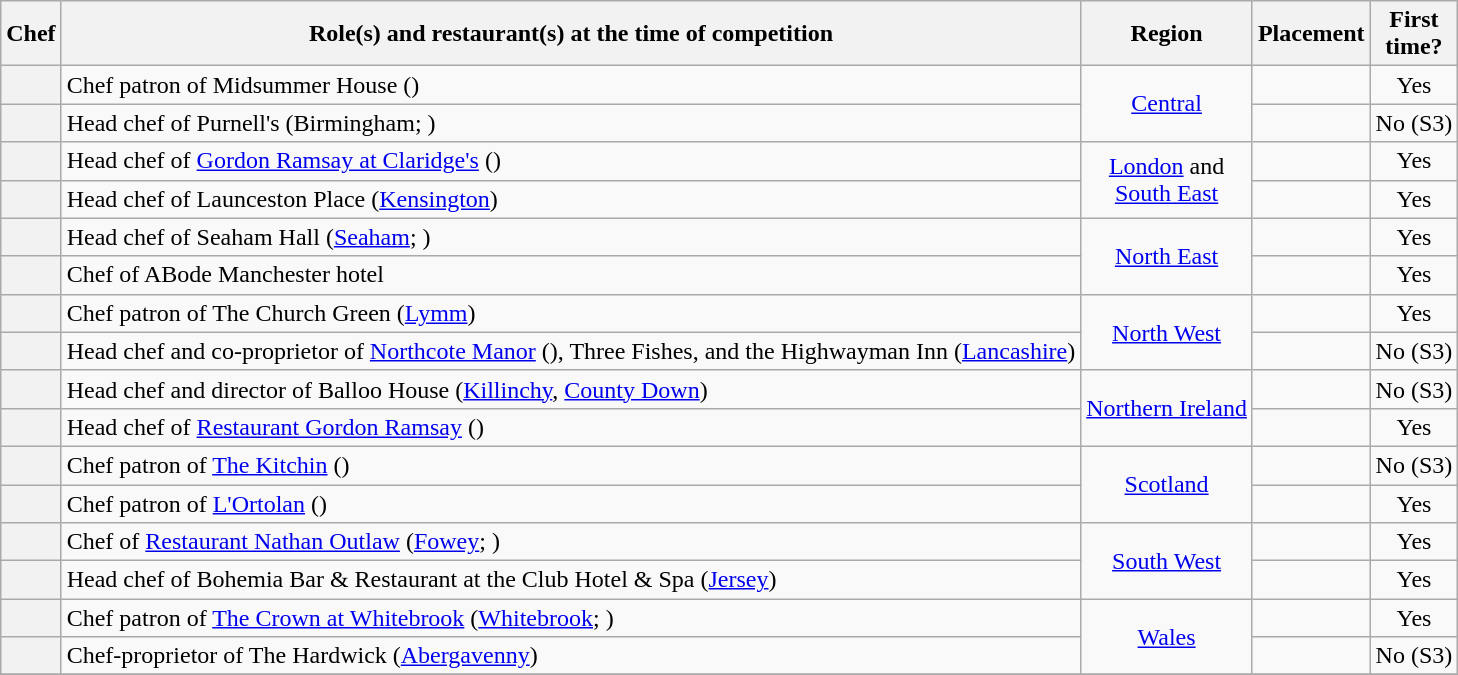<table class="wikitable sortable" style="text-align:center">
<tr>
<th scope="col">Chef</th>
<th scope="col" class="unsortable">Role(s) and restaurant(s) at the time of competition</th>
<th scope="col">Region</th>
<th scope="col">Placement</th>
<th scope="col">First<br>time?</th>
</tr>
<tr>
<th scope="row"></th>
<td align="left">Chef patron of Midsummer House ()</td>
<td rowspan="2"><a href='#'>Central</a></td>
<td></td>
<td>Yes</td>
</tr>
<tr>
<th scope="row"></th>
<td align="left">Head chef of Purnell's (Birmingham; )</td>
<td></td>
<td>No (S3)</td>
</tr>
<tr>
<th scope="row"></th>
<td align="left">Head chef of <a href='#'>Gordon Ramsay at Claridge's</a> ()</td>
<td rowspan="2"><a href='#'>London</a> and<br><a href='#'>South East</a></td>
<td></td>
<td>Yes</td>
</tr>
<tr>
<th scope="row"></th>
<td align="left">Head chef of Launceston Place (<a href='#'>Kensington</a>)</td>
<td></td>
<td>Yes</td>
</tr>
<tr>
<th scope="row"></th>
<td align="left">Head chef of Seaham Hall (<a href='#'>Seaham</a>; )</td>
<td rowspan="2"><a href='#'>North East</a></td>
<td></td>
<td>Yes</td>
</tr>
<tr>
<th scope="row"></th>
<td align="left">Chef of ABode Manchester hotel</td>
<td></td>
<td>Yes</td>
</tr>
<tr>
<th scope="row"></th>
<td align="left">Chef patron of The Church Green (<a href='#'>Lymm</a>)</td>
<td rowspan="2"><a href='#'>North West</a></td>
<td></td>
<td>Yes</td>
</tr>
<tr>
<th scope="row"></th>
<td align="left">Head chef and co-proprietor of <a href='#'>Northcote Manor</a> (), Three Fishes, and the Highwayman Inn (<a href='#'>Lancashire</a>)</td>
<td></td>
<td>No (S3)</td>
</tr>
<tr>
<th scope="row"></th>
<td align="left">Head chef and director of Balloo House (<a href='#'>Killinchy</a>, <a href='#'>County Down</a>)</td>
<td rowspan="2"><a href='#'>Northern Ireland</a></td>
<td></td>
<td>No (S3)</td>
</tr>
<tr>
<th scope="row"></th>
<td align="left">Head chef of <a href='#'>Restaurant Gordon Ramsay</a> ()</td>
<td></td>
<td>Yes</td>
</tr>
<tr>
<th scope="row"></th>
<td align="left">Chef patron of <a href='#'>The Kitchin</a> ()</td>
<td rowspan="2"><a href='#'>Scotland</a></td>
<td></td>
<td>No (S3)</td>
</tr>
<tr>
<th scope="row"></th>
<td align="left">Chef patron of <a href='#'>L'Ortolan</a> ()</td>
<td></td>
<td>Yes</td>
</tr>
<tr>
<th scope="row"></th>
<td align="left">Chef of <a href='#'>Restaurant Nathan Outlaw</a> (<a href='#'>Fowey</a>; )</td>
<td rowspan="2"><a href='#'>South West</a></td>
<td></td>
<td>Yes</td>
</tr>
<tr>
<th scope="row"></th>
<td align="left">Head chef of Bohemia Bar & Restaurant at the Club Hotel & Spa (<a href='#'>Jersey</a>)</td>
<td></td>
<td>Yes</td>
</tr>
<tr>
<th scope="row"></th>
<td align="left">Chef patron of <a href='#'>The Crown at Whitebrook</a> (<a href='#'>Whitebrook</a>; )</td>
<td rowspan="2"><a href='#'>Wales</a></td>
<td></td>
<td data-sort-value="Yes">Yes</td>
</tr>
<tr>
<th scope="row"></th>
<td align="left">Chef-proprietor of The Hardwick (<a href='#'>Abergavenny</a>)</td>
<td></td>
<td>No (S3)</td>
</tr>
<tr>
</tr>
</table>
